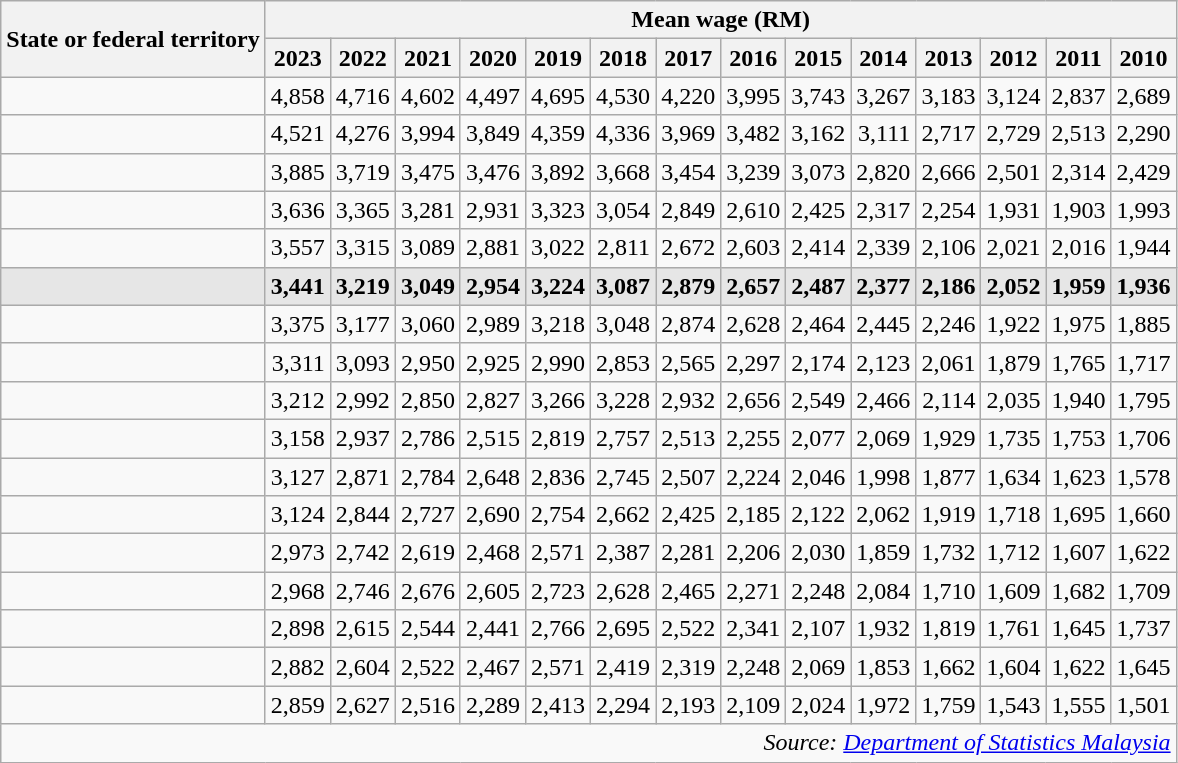<table class="wikitable sortable" style="text-align: right">
<tr>
<th rowspan="2">State or federal territory</th>
<th colspan="14">Mean wage (RM)</th>
</tr>
<tr>
<th>2023</th>
<th>2022</th>
<th>2021</th>
<th>2020</th>
<th>2019</th>
<th>2018</th>
<th>2017</th>
<th>2016</th>
<th>2015</th>
<th>2014</th>
<th>2013</th>
<th>2012</th>
<th>2011</th>
<th>2010</th>
</tr>
<tr>
<td align="left"></td>
<td>4,858</td>
<td>4,716</td>
<td>4,602</td>
<td>4,497</td>
<td>4,695</td>
<td>4,530</td>
<td>4,220</td>
<td>3,995</td>
<td>3,743</td>
<td>3,267</td>
<td>3,183</td>
<td>3,124</td>
<td>2,837</td>
<td>2,689</td>
</tr>
<tr>
<td align="left"></td>
<td>4,521</td>
<td>4,276</td>
<td>3,994</td>
<td>3,849</td>
<td>4,359</td>
<td>4,336</td>
<td>3,969</td>
<td>3,482</td>
<td>3,162</td>
<td>3,111</td>
<td>2,717</td>
<td>2,729</td>
<td>2,513</td>
<td>2,290</td>
</tr>
<tr>
<td align="left"></td>
<td>3,885</td>
<td>3,719</td>
<td>3,475</td>
<td>3,476</td>
<td>3,892</td>
<td>3,668</td>
<td>3,454</td>
<td>3,239</td>
<td>3,073</td>
<td>2,820</td>
<td>2,666</td>
<td>2,501</td>
<td>2,314</td>
<td>2,429</td>
</tr>
<tr>
<td align="left"></td>
<td>3,636</td>
<td>3,365</td>
<td>3,281</td>
<td>2,931</td>
<td>3,323</td>
<td>3,054</td>
<td>2,849</td>
<td>2,610</td>
<td>2,425</td>
<td>2,317</td>
<td>2,254</td>
<td>1,931</td>
<td>1,903</td>
<td>1,993</td>
</tr>
<tr>
<td align="left"></td>
<td>3,557</td>
<td>3,315</td>
<td>3,089</td>
<td>2,881</td>
<td>3,022</td>
<td>2,811</td>
<td>2,672</td>
<td>2,603</td>
<td>2,414</td>
<td>2,339</td>
<td>2,106</td>
<td>2,021</td>
<td>2,016</td>
<td>1,944</td>
</tr>
<tr style="background:#e6e6e6">
<td align="left"><strong></strong></td>
<td><strong>3,441</strong></td>
<td><strong>3,219</strong></td>
<td><strong>3,049</strong></td>
<td><strong>2,954</strong></td>
<td><strong>3,224</strong></td>
<td><strong>3,087</strong></td>
<td><strong>2,879</strong></td>
<td><strong>2,657</strong></td>
<td><strong>2,487</strong></td>
<td><strong>2,377</strong></td>
<td><strong>2,186</strong></td>
<td><strong>2,052</strong></td>
<td><strong>1,959</strong></td>
<td><strong>1,936</strong></td>
</tr>
<tr>
<td align="left"></td>
<td>3,375</td>
<td>3,177</td>
<td>3,060</td>
<td>2,989</td>
<td>3,218</td>
<td>3,048</td>
<td>2,874</td>
<td>2,628</td>
<td>2,464</td>
<td>2,445</td>
<td>2,246</td>
<td>1,922</td>
<td>1,975</td>
<td>1,885</td>
</tr>
<tr>
<td align="left"></td>
<td>3,311</td>
<td>3,093</td>
<td>2,950</td>
<td>2,925</td>
<td>2,990</td>
<td>2,853</td>
<td>2,565</td>
<td>2,297</td>
<td>2,174</td>
<td>2,123</td>
<td>2,061</td>
<td>1,879</td>
<td>1,765</td>
<td>1,717</td>
</tr>
<tr>
<td align="left"></td>
<td>3,212</td>
<td>2,992</td>
<td>2,850</td>
<td>2,827</td>
<td>3,266</td>
<td>3,228</td>
<td>2,932</td>
<td>2,656</td>
<td>2,549</td>
<td>2,466</td>
<td>2,114</td>
<td>2,035</td>
<td>1,940</td>
<td>1,795</td>
</tr>
<tr>
<td align="left"></td>
<td>3,158</td>
<td>2,937</td>
<td>2,786</td>
<td>2,515</td>
<td>2,819</td>
<td>2,757</td>
<td>2,513</td>
<td>2,255</td>
<td>2,077</td>
<td>2,069</td>
<td>1,929</td>
<td>1,735</td>
<td>1,753</td>
<td>1,706</td>
</tr>
<tr>
<td align="left"></td>
<td>3,127</td>
<td>2,871</td>
<td>2,784</td>
<td>2,648</td>
<td>2,836</td>
<td>2,745</td>
<td>2,507</td>
<td>2,224</td>
<td>2,046</td>
<td>1,998</td>
<td>1,877</td>
<td>1,634</td>
<td>1,623</td>
<td>1,578</td>
</tr>
<tr>
<td align="left"></td>
<td>3,124</td>
<td>2,844</td>
<td>2,727</td>
<td>2,690</td>
<td>2,754</td>
<td>2,662</td>
<td>2,425</td>
<td>2,185</td>
<td>2,122</td>
<td>2,062</td>
<td>1,919</td>
<td>1,718</td>
<td>1,695</td>
<td>1,660</td>
</tr>
<tr>
<td align="left"></td>
<td>2,973</td>
<td>2,742</td>
<td>2,619</td>
<td>2,468</td>
<td>2,571</td>
<td>2,387</td>
<td>2,281</td>
<td>2,206</td>
<td>2,030</td>
<td>1,859</td>
<td>1,732</td>
<td>1,712</td>
<td>1,607</td>
<td>1,622</td>
</tr>
<tr>
<td align="left"></td>
<td>2,968</td>
<td>2,746</td>
<td>2,676</td>
<td>2,605</td>
<td>2,723</td>
<td>2,628</td>
<td>2,465</td>
<td>2,271</td>
<td>2,248</td>
<td>2,084</td>
<td>1,710</td>
<td>1,609</td>
<td>1,682</td>
<td>1,709</td>
</tr>
<tr>
<td align="left"></td>
<td>2,898</td>
<td>2,615</td>
<td>2,544</td>
<td>2,441</td>
<td>2,766</td>
<td>2,695</td>
<td>2,522</td>
<td>2,341</td>
<td>2,107</td>
<td>1,932</td>
<td>1,819</td>
<td>1,761</td>
<td>1,645</td>
<td>1,737</td>
</tr>
<tr>
<td align="left"></td>
<td>2,882</td>
<td>2,604</td>
<td>2,522</td>
<td>2,467</td>
<td>2,571</td>
<td>2,419</td>
<td>2,319</td>
<td>2,248</td>
<td>2,069</td>
<td>1,853</td>
<td>1,662</td>
<td>1,604</td>
<td>1,622</td>
<td>1,645</td>
</tr>
<tr>
<td align="left"></td>
<td>2,859</td>
<td>2,627</td>
<td>2,516</td>
<td>2,289</td>
<td>2,413</td>
<td>2,294</td>
<td>2,193</td>
<td>2,109</td>
<td>2,024</td>
<td>1,972</td>
<td>1,759</td>
<td>1,543</td>
<td>1,555</td>
<td>1,501</td>
</tr>
<tr>
<td colspan="15" style="text-align:right;"><em>Source: <a href='#'>Department of Statistics Malaysia</a></em></td>
</tr>
</table>
